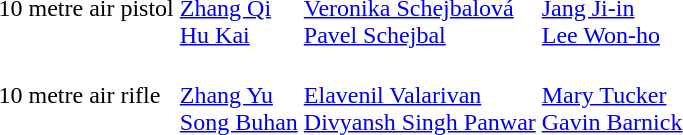<table>
<tr>
<td>10 metre air pistol<br></td>
<td><br><a href='#'>Zhang Qi</a><br><a href='#'>Hu Kai</a></td>
<td><br><a href='#'>Veronika Schejbalová</a><br><a href='#'>Pavel Schejbal</a></td>
<td><br><a href='#'>Jang Ji-in</a><br><a href='#'>Lee Won-ho</a></td>
</tr>
<tr>
<td>10 metre air rifle<br></td>
<td><br><a href='#'>Zhang Yu</a><br><a href='#'>Song Buhan</a></td>
<td><br><a href='#'>Elavenil Valarivan</a><br><a href='#'>Divyansh Singh Panwar</a></td>
<td><br><a href='#'>Mary Tucker</a><br><a href='#'>Gavin Barnick</a></td>
</tr>
</table>
